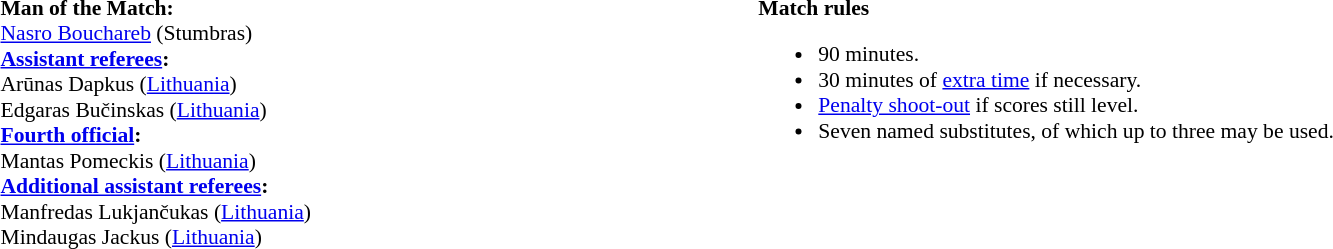<table width=100% style="font-size:90%">
<tr>
<td><br><strong>Man of the Match:</strong>
<br><a href='#'>Nasro Bouchareb</a> (Stumbras)<br><strong><a href='#'>Assistant referees</a>:</strong>
<br>Arūnas Dapkus (<a href='#'>Lithuania</a>)
<br>Edgaras Bučinskas (<a href='#'>Lithuania</a>)
<br><strong><a href='#'>Fourth official</a>:</strong>
<br>Mantas Pomeckis (<a href='#'>Lithuania</a>)
<br><strong><a href='#'>Additional assistant referees</a>:</strong>
<br>Manfredas Lukjančukas (<a href='#'>Lithuania</a>)
<br>Mindaugas Jackus (<a href='#'>Lithuania</a>)</td>
<td style="width:60%; vertical-align:top;"><br><strong>Match rules</strong><ul><li>90 minutes.</li><li>30 minutes of <a href='#'>extra time</a> if necessary.</li><li><a href='#'>Penalty shoot-out</a> if scores still level.</li><li>Seven named substitutes, of which up to three may be used.</li></ul></td>
</tr>
</table>
